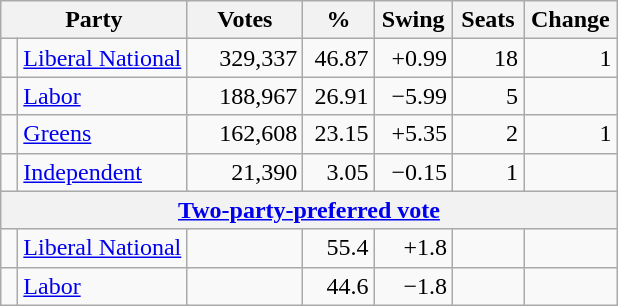<table class="wikitable" style="text-align:right; margin-bottom:0">
<tr>
<th style="width:10px" colspan=3>Party</th>
<th style="width:70px;">Votes</th>
<th style="width:40px;">%</th>
<th style="width:40px;">Swing</th>
<th style="width:40px;">Seats</th>
<th style="width:40px;">Change</th>
</tr>
<tr>
<td> </td>
<td style="text-align:left;" colspan="2"><a href='#'>Liberal National</a></td>
<td style="width:70px;">329,337</td>
<td style="width:40px;">46.87</td>
<td style="width:45px;">+0.99</td>
<td style="width:40px;">18</td>
<td style="width:55px;"> 1</td>
</tr>
<tr>
<td> </td>
<td style="text-align:left;" colspan="2"><a href='#'>Labor</a></td>
<td style="width:70px;">188,967</td>
<td style="width:40px;">26.91</td>
<td style="width:45px;">−5.99</td>
<td style="width:40px;">5</td>
<td style="width:55px;"></td>
</tr>
<tr>
<td> </td>
<td style="text-align:left;" colspan="2"><a href='#'>Greens</a></td>
<td style="width:70px;">162,608</td>
<td style="width:40px;">23.15</td>
<td style="width:45px;">+5.35</td>
<td style="width:40px;">2</td>
<td style="width:55px;"> 1</td>
</tr>
<tr>
<td> </td>
<td style="text-align:left;" colspan="2"><a href='#'>Independent</a></td>
<td style="width:70px;">21,390</td>
<td style="width:40px;">3.05</td>
<td style="width:45px;">−0.15</td>
<td style="width:40px;">1</td>
<td style="width:55px;"></td>
</tr>
<tr>
<th colspan="8"><a href='#'>Two-party-preferred vote</a></th>
</tr>
<tr>
<td> </td>
<td style="text-align:left;" colspan="2"><a href='#'>Liberal National</a></td>
<td style="width:70px;"></td>
<td style="width:40px;">55.4</td>
<td style="width:45px;">+1.8</td>
<td style="width:40px;"></td>
<td style="width:55px;"></td>
</tr>
<tr>
<td> </td>
<td style="text-align:left;" colspan="2"><a href='#'>Labor</a></td>
<td style="width:70px;"></td>
<td style="width:40px;">44.6</td>
<td style="width:45px;">−1.8</td>
<td style="width:40px;"></td>
<td style="width:55px;"></td>
</tr>
</table>
